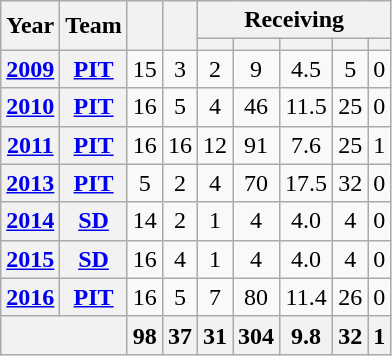<table class="wikitable sortable" style="text-align:center">
<tr>
<th rowspan=2>Year</th>
<th rowspan=2>Team</th>
<th rowspan=2></th>
<th rowspan=2></th>
<th colspan=5>Receiving</th>
</tr>
<tr>
<th></th>
<th></th>
<th></th>
<th></th>
<th></th>
</tr>
<tr>
<th><a href='#'>2009</a></th>
<th><a href='#'>PIT</a></th>
<td>15</td>
<td>3</td>
<td>2</td>
<td>9</td>
<td>4.5</td>
<td>5</td>
<td>0</td>
</tr>
<tr>
<th><a href='#'>2010</a></th>
<th><a href='#'>PIT</a></th>
<td>16</td>
<td>5</td>
<td>4</td>
<td>46</td>
<td>11.5</td>
<td>25</td>
<td>0</td>
</tr>
<tr>
<th><a href='#'>2011</a></th>
<th><a href='#'>PIT</a></th>
<td>16</td>
<td>16</td>
<td>12</td>
<td>91</td>
<td>7.6</td>
<td>25</td>
<td>1</td>
</tr>
<tr>
<th><a href='#'>2013</a></th>
<th><a href='#'>PIT</a></th>
<td>5</td>
<td>2</td>
<td>4</td>
<td>70</td>
<td>17.5</td>
<td>32</td>
<td>0</td>
</tr>
<tr>
<th><a href='#'>2014</a></th>
<th><a href='#'>SD</a></th>
<td>14</td>
<td>2</td>
<td>1</td>
<td>4</td>
<td>4.0</td>
<td>4</td>
<td>0</td>
</tr>
<tr>
<th><a href='#'>2015</a></th>
<th><a href='#'>SD</a></th>
<td>16</td>
<td>4</td>
<td>1</td>
<td>4</td>
<td>4.0</td>
<td>4</td>
<td>0</td>
</tr>
<tr>
<th><a href='#'>2016</a></th>
<th><a href='#'>PIT</a></th>
<td>16</td>
<td>5</td>
<td>7</td>
<td>80</td>
<td>11.4</td>
<td>26</td>
<td>0</td>
</tr>
<tr>
<th colspan=2></th>
<th>98</th>
<th>37</th>
<th>31</th>
<th>304</th>
<th>9.8</th>
<th>32</th>
<th>1</th>
</tr>
</table>
